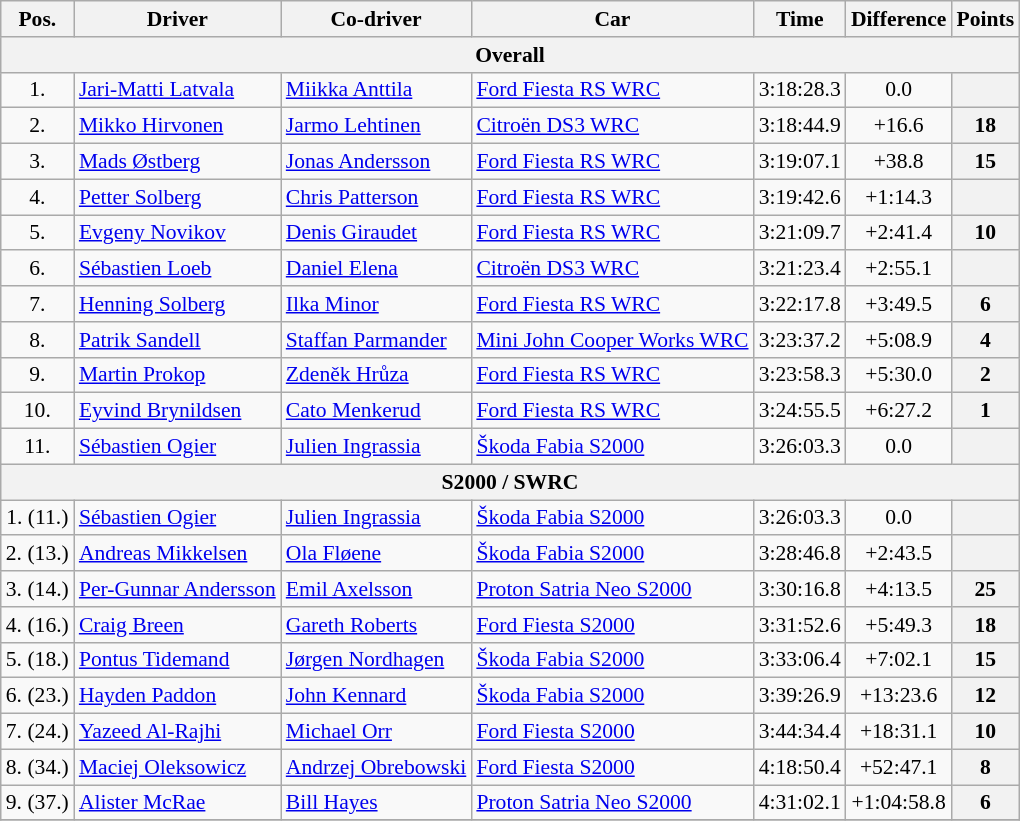<table class="wikitable" style="text-align: center; font-size: 90%; max-width: 950px;">
<tr>
<th>Pos.</th>
<th>Driver</th>
<th>Co-driver</th>
<th>Car</th>
<th>Time</th>
<th>Difference</th>
<th>Points</th>
</tr>
<tr>
<th colspan=7>Overall</th>
</tr>
<tr>
<td>1.</td>
<td align="left"> <a href='#'>Jari-Matti Latvala</a></td>
<td align="left"> <a href='#'>Miikka Anttila</a></td>
<td align="left"><a href='#'>Ford Fiesta RS WRC</a></td>
<td>3:18:28.3</td>
<td>0.0</td>
<th></th>
</tr>
<tr>
<td>2.</td>
<td align="left"> <a href='#'>Mikko Hirvonen</a></td>
<td align="left"> <a href='#'>Jarmo Lehtinen</a></td>
<td align="left"><a href='#'>Citroën DS3 WRC</a></td>
<td>3:18:44.9</td>
<td>+16.6</td>
<th>18</th>
</tr>
<tr>
<td>3.</td>
<td align="left"> <a href='#'>Mads Østberg</a></td>
<td align="left"> <a href='#'>Jonas Andersson</a></td>
<td align="left"><a href='#'>Ford Fiesta RS WRC</a></td>
<td>3:19:07.1</td>
<td>+38.8</td>
<th>15</th>
</tr>
<tr>
<td>4.</td>
<td align="left"> <a href='#'>Petter Solberg</a></td>
<td align="left"> <a href='#'>Chris Patterson</a></td>
<td align="left"><a href='#'>Ford Fiesta RS WRC</a></td>
<td>3:19:42.6</td>
<td>+1:14.3</td>
<th></th>
</tr>
<tr>
<td>5.</td>
<td align="left"> <a href='#'>Evgeny Novikov</a></td>
<td align="left"> <a href='#'>Denis Giraudet</a></td>
<td align="left"><a href='#'>Ford Fiesta RS WRC</a></td>
<td>3:21:09.7</td>
<td>+2:41.4</td>
<th>10</th>
</tr>
<tr>
<td>6.</td>
<td align="left"> <a href='#'>Sébastien Loeb</a></td>
<td align="left"> <a href='#'>Daniel Elena</a></td>
<td align="left"><a href='#'>Citroën DS3 WRC</a></td>
<td>3:21:23.4</td>
<td>+2:55.1</td>
<th></th>
</tr>
<tr>
<td>7.</td>
<td align="left"> <a href='#'>Henning Solberg</a></td>
<td align="left"> <a href='#'>Ilka Minor</a></td>
<td align="left"><a href='#'>Ford Fiesta RS WRC</a></td>
<td>3:22:17.8</td>
<td>+3:49.5</td>
<th>6</th>
</tr>
<tr>
<td>8.</td>
<td align="left"> <a href='#'>Patrik Sandell</a></td>
<td align="left"> <a href='#'>Staffan Parmander</a></td>
<td align="left"><a href='#'>Mini John Cooper Works WRC</a></td>
<td>3:23:37.2</td>
<td>+5:08.9</td>
<th>4</th>
</tr>
<tr>
<td>9.</td>
<td align="left"> <a href='#'>Martin Prokop</a></td>
<td align="left"> <a href='#'>Zdeněk Hrůza</a></td>
<td align="left"><a href='#'>Ford Fiesta RS WRC</a></td>
<td>3:23:58.3</td>
<td>+5:30.0</td>
<th>2</th>
</tr>
<tr>
<td>10.</td>
<td align="left"> <a href='#'>Eyvind Brynildsen</a></td>
<td align="left"> <a href='#'>Cato Menkerud</a></td>
<td align="left"><a href='#'>Ford Fiesta RS WRC</a></td>
<td>3:24:55.5</td>
<td>+6:27.2</td>
<th>1</th>
</tr>
<tr>
<td>11.</td>
<td align="left"> <a href='#'>Sébastien Ogier</a></td>
<td align="left"> <a href='#'>Julien Ingrassia</a></td>
<td align="left"><a href='#'>Škoda Fabia S2000</a></td>
<td>3:26:03.3</td>
<td>0.0</td>
<th></th>
</tr>
<tr>
<th colspan=7>S2000 / SWRC</th>
</tr>
<tr>
<td>1. (11.)</td>
<td align="left"> <a href='#'>Sébastien Ogier</a></td>
<td align="left"> <a href='#'>Julien Ingrassia</a></td>
<td align="left"><a href='#'>Škoda Fabia S2000</a></td>
<td>3:26:03.3</td>
<td>0.0</td>
<th></th>
</tr>
<tr>
<td>2. (13.)</td>
<td align="left"> <a href='#'>Andreas Mikkelsen</a></td>
<td align="left"> <a href='#'>Ola Fløene</a></td>
<td align="left"><a href='#'>Škoda Fabia S2000</a></td>
<td>3:28:46.8</td>
<td>+2:43.5</td>
<th></th>
</tr>
<tr>
<td>3. (14.)</td>
<td align="left"> <a href='#'>Per-Gunnar Andersson</a></td>
<td align="left"> <a href='#'>Emil Axelsson</a></td>
<td align="left"><a href='#'>Proton Satria Neo S2000</a></td>
<td>3:30:16.8</td>
<td>+4:13.5</td>
<th>25</th>
</tr>
<tr>
<td>4. (16.)</td>
<td align="left"> <a href='#'>Craig Breen</a></td>
<td align="left"> <a href='#'>Gareth Roberts</a></td>
<td align="left"><a href='#'>Ford Fiesta S2000</a></td>
<td>3:31:52.6</td>
<td>+5:49.3</td>
<th>18</th>
</tr>
<tr>
<td>5. (18.)</td>
<td align="left"> <a href='#'>Pontus Tidemand</a></td>
<td align="left"> <a href='#'>Jørgen Nordhagen</a></td>
<td align="left"><a href='#'>Škoda Fabia S2000</a></td>
<td>3:33:06.4</td>
<td>+7:02.1</td>
<th>15</th>
</tr>
<tr>
<td>6. (23.)</td>
<td align="left"> <a href='#'>Hayden Paddon</a></td>
<td align="left"> <a href='#'>John Kennard</a></td>
<td align="left"><a href='#'>Škoda Fabia S2000</a></td>
<td>3:39:26.9</td>
<td>+13:23.6</td>
<th>12</th>
</tr>
<tr>
<td>7. (24.)</td>
<td align="left"> <a href='#'>Yazeed Al-Rajhi</a></td>
<td align="left"> <a href='#'>Michael Orr</a></td>
<td align="left"><a href='#'>Ford Fiesta S2000</a></td>
<td>3:44:34.4</td>
<td>+18:31.1</td>
<th>10</th>
</tr>
<tr>
<td>8. (34.)</td>
<td align="left"> <a href='#'>Maciej Oleksowicz</a></td>
<td align="left"> <a href='#'>Andrzej Obrebowski</a></td>
<td align="left"><a href='#'>Ford Fiesta S2000</a></td>
<td>4:18:50.4</td>
<td>+52:47.1</td>
<th>8</th>
</tr>
<tr>
<td>9. (37.)</td>
<td align="left"> <a href='#'>Alister McRae</a></td>
<td align="left"> <a href='#'>Bill Hayes</a></td>
<td align="left"><a href='#'>Proton Satria Neo S2000</a></td>
<td>4:31:02.1</td>
<td>+1:04:58.8</td>
<th>6</th>
</tr>
<tr>
</tr>
</table>
